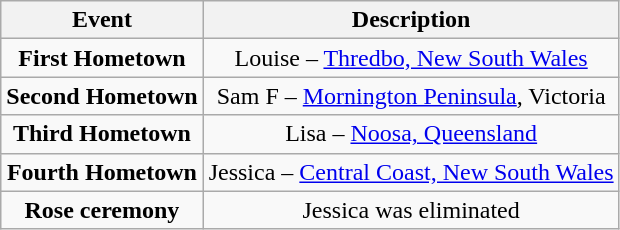<table class="wikitable sortable" style="text-align:center;">
<tr>
<th>Event</th>
<th>Description</th>
</tr>
<tr>
<td><strong>First Hometown</strong></td>
<td>Louise –  <a href='#'>Thredbo, New South Wales</a></td>
</tr>
<tr>
<td><strong>Second Hometown</strong></td>
<td>Sam F – <a href='#'>Mornington Peninsula</a>, Victoria</td>
</tr>
<tr>
<td><strong>Third Hometown</strong></td>
<td>Lisa – <a href='#'>Noosa, Queensland</a></td>
</tr>
<tr>
<td><strong>Fourth Hometown</strong></td>
<td>Jessica – <a href='#'>Central Coast, New South Wales</a></td>
</tr>
<tr>
<td><strong>Rose ceremony</strong></td>
<td>Jessica was eliminated</td>
</tr>
</table>
